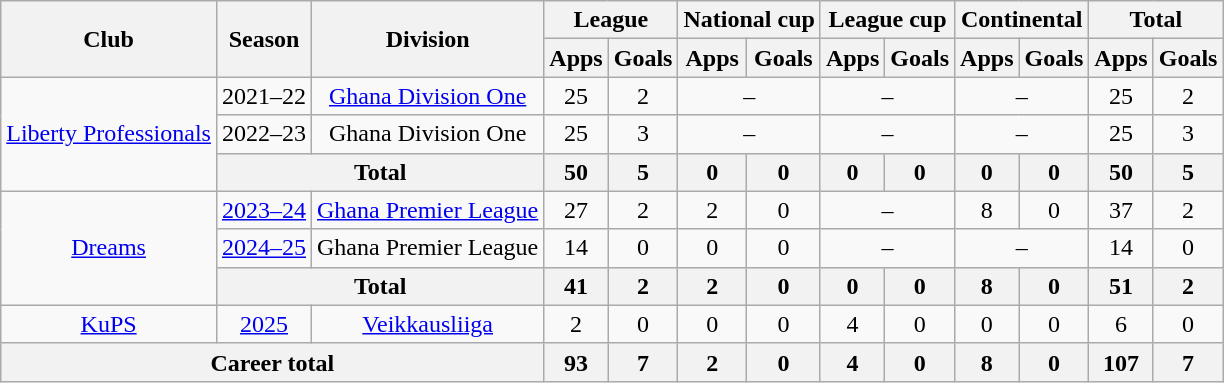<table class="wikitable" style="text-align:center">
<tr>
<th rowspan="2">Club</th>
<th rowspan="2">Season</th>
<th rowspan="2">Division</th>
<th colspan="2">League</th>
<th colspan="2">National cup</th>
<th colspan="2">League cup</th>
<th colspan="2">Continental</th>
<th colspan="2">Total</th>
</tr>
<tr>
<th>Apps</th>
<th>Goals</th>
<th>Apps</th>
<th>Goals</th>
<th>Apps</th>
<th>Goals</th>
<th>Apps</th>
<th>Goals</th>
<th>Apps</th>
<th>Goals</th>
</tr>
<tr>
<td rowspan=3><a href='#'>Liberty Professionals</a></td>
<td>2021–22</td>
<td><a href='#'>Ghana Division One</a></td>
<td>25</td>
<td>2</td>
<td colspan=2>–</td>
<td colspan=2>–</td>
<td colspan=2>–</td>
<td>25</td>
<td>2</td>
</tr>
<tr>
<td>2022–23</td>
<td>Ghana Division One</td>
<td>25</td>
<td>3</td>
<td colspan=2>–</td>
<td colspan=2>–</td>
<td colspan=2>–</td>
<td>25</td>
<td>3</td>
</tr>
<tr>
<th colspan=2>Total</th>
<th>50</th>
<th>5</th>
<th>0</th>
<th>0</th>
<th>0</th>
<th>0</th>
<th>0</th>
<th>0</th>
<th>50</th>
<th>5</th>
</tr>
<tr>
<td rowspan=3><a href='#'>Dreams</a></td>
<td><a href='#'>2023–24</a></td>
<td><a href='#'>Ghana Premier League</a></td>
<td>27</td>
<td>2</td>
<td>2</td>
<td>0</td>
<td colspan=2>–</td>
<td>8</td>
<td>0</td>
<td>37</td>
<td>2</td>
</tr>
<tr>
<td><a href='#'>2024–25</a></td>
<td>Ghana Premier League</td>
<td>14</td>
<td>0</td>
<td>0</td>
<td>0</td>
<td colspan=2>–</td>
<td colspan=2>–</td>
<td>14</td>
<td>0</td>
</tr>
<tr>
<th colspan=2>Total</th>
<th>41</th>
<th>2</th>
<th>2</th>
<th>0</th>
<th>0</th>
<th>0</th>
<th>8</th>
<th>0</th>
<th>51</th>
<th>2</th>
</tr>
<tr>
<td><a href='#'>KuPS</a></td>
<td><a href='#'>2025</a></td>
<td><a href='#'>Veikkausliiga</a></td>
<td>2</td>
<td>0</td>
<td>0</td>
<td>0</td>
<td>4</td>
<td>0</td>
<td>0</td>
<td>0</td>
<td>6</td>
<td>0</td>
</tr>
<tr>
<th colspan="3">Career total</th>
<th>93</th>
<th>7</th>
<th>2</th>
<th>0</th>
<th>4</th>
<th>0</th>
<th>8</th>
<th>0</th>
<th>107</th>
<th>7</th>
</tr>
</table>
